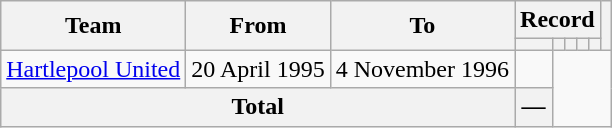<table class="wikitable" style="text-align: center">
<tr>
<th rowspan=2>Team</th>
<th rowspan=2>From</th>
<th rowspan=2>To</th>
<th colspan=5>Record</th>
<th rowspan=2></th>
</tr>
<tr>
<th></th>
<th></th>
<th></th>
<th></th>
<th></th>
</tr>
<tr>
<td align=left><a href='#'>Hartlepool United</a></td>
<td align=left>20 April 1995</td>
<td align=left>4 November 1996<br></td>
<td></td>
</tr>
<tr>
<th colspan="3">Total<br></th>
<th>—</th>
</tr>
</table>
